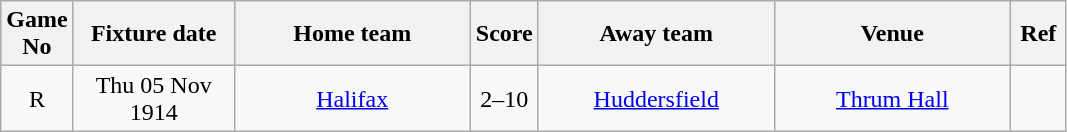<table class="wikitable" style="text-align:center;">
<tr>
<th width=20 abbr="No">Game No</th>
<th width=100 abbr="Date">Fixture date</th>
<th width=150 abbr="Home team">Home team</th>
<th width=20 abbr="Score">Score</th>
<th width=150 abbr="Away team">Away team</th>
<th width=150 abbr="Venue">Venue</th>
<th width=30 abbr="Ref">Ref</th>
</tr>
<tr>
<td>R</td>
<td>Thu 05 Nov 1914</td>
<td><a href='#'>Halifax</a></td>
<td>2–10</td>
<td><a href='#'>Huddersfield</a></td>
<td><a href='#'>Thrum Hall</a></td>
<td></td>
</tr>
</table>
